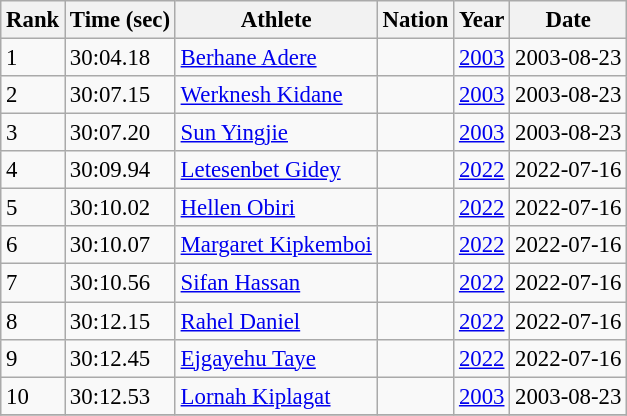<table class=wikitable style="font-size:95%">
<tr>
<th>Rank</th>
<th>Time (sec)</th>
<th>Athlete</th>
<th>Nation</th>
<th>Year</th>
<th>Date</th>
</tr>
<tr>
<td>1</td>
<td>30:04.18</td>
<td><a href='#'>Berhane Adere</a></td>
<td></td>
<td><a href='#'>2003</a></td>
<td>2003-08-23</td>
</tr>
<tr>
<td>2</td>
<td>30:07.15</td>
<td><a href='#'>Werknesh Kidane</a></td>
<td></td>
<td><a href='#'>2003</a></td>
<td>2003-08-23</td>
</tr>
<tr>
<td>3</td>
<td>30:07.20</td>
<td><a href='#'>Sun Yingjie</a></td>
<td></td>
<td><a href='#'>2003</a></td>
<td>2003-08-23</td>
</tr>
<tr>
<td>4</td>
<td>30:09.94</td>
<td><a href='#'>Letesenbet Gidey</a></td>
<td></td>
<td><a href='#'>2022</a></td>
<td>2022-07-16</td>
</tr>
<tr>
<td>5</td>
<td>30:10.02</td>
<td><a href='#'>Hellen Obiri</a></td>
<td></td>
<td><a href='#'>2022</a></td>
<td>2022-07-16</td>
</tr>
<tr>
<td>6</td>
<td>30:10.07</td>
<td><a href='#'>Margaret Kipkemboi</a></td>
<td></td>
<td><a href='#'>2022</a></td>
<td>2022-07-16</td>
</tr>
<tr>
<td>7</td>
<td>30:10.56</td>
<td><a href='#'>Sifan Hassan</a></td>
<td></td>
<td><a href='#'>2022</a></td>
<td>2022-07-16</td>
</tr>
<tr>
<td>8</td>
<td>30:12.15</td>
<td><a href='#'>Rahel Daniel</a></td>
<td></td>
<td><a href='#'>2022</a></td>
<td>2022-07-16</td>
</tr>
<tr>
<td>9</td>
<td>30:12.45</td>
<td><a href='#'>Ejgayehu Taye</a></td>
<td></td>
<td><a href='#'>2022</a></td>
<td>2022-07-16</td>
</tr>
<tr>
<td>10</td>
<td>30:12.53</td>
<td><a href='#'>Lornah Kiplagat</a></td>
<td></td>
<td><a href='#'>2003</a></td>
<td>2003-08-23</td>
</tr>
<tr>
</tr>
</table>
